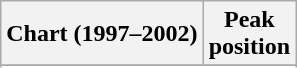<table class="wikitable sortable plainrowheaders" style="text-align:center">
<tr>
<th scope="col">Chart (1997–2002)</th>
<th scope="col">Peak<br>position</th>
</tr>
<tr>
</tr>
<tr>
</tr>
<tr>
</tr>
<tr>
</tr>
<tr>
</tr>
<tr>
</tr>
<tr>
</tr>
<tr>
</tr>
<tr>
</tr>
<tr>
</tr>
<tr>
</tr>
<tr>
</tr>
<tr>
</tr>
<tr>
</tr>
<tr>
</tr>
</table>
